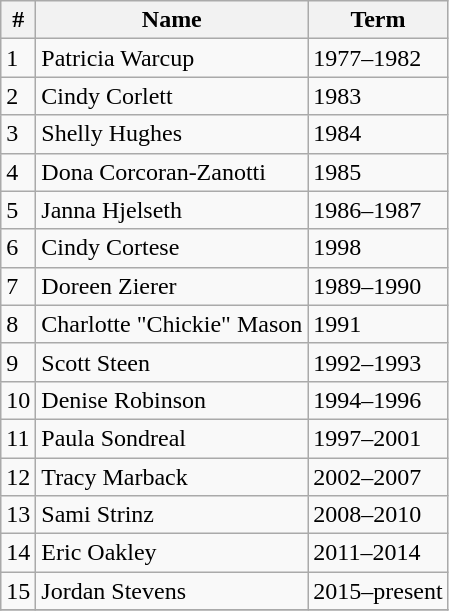<table class=wikitable>
<tr>
<th>#</th>
<th>Name</th>
<th>Term</th>
</tr>
<tr>
<td>1</td>
<td>Patricia Warcup</td>
<td>1977–1982</td>
</tr>
<tr>
<td>2</td>
<td>Cindy Corlett</td>
<td>1983</td>
</tr>
<tr>
<td>3</td>
<td>Shelly Hughes</td>
<td>1984</td>
</tr>
<tr>
<td>4</td>
<td>Dona Corcoran-Zanotti</td>
<td>1985</td>
</tr>
<tr>
<td>5</td>
<td>Janna Hjelseth</td>
<td>1986–1987</td>
</tr>
<tr>
<td>6</td>
<td>Cindy Cortese</td>
<td>1998</td>
</tr>
<tr>
<td>7</td>
<td>Doreen Zierer</td>
<td>1989–1990</td>
</tr>
<tr>
<td>8</td>
<td>Charlotte "Chickie" Mason</td>
<td>1991</td>
</tr>
<tr>
<td>9</td>
<td>Scott Steen</td>
<td>1992–1993</td>
</tr>
<tr>
<td>10</td>
<td>Denise Robinson</td>
<td>1994–1996</td>
</tr>
<tr>
<td>11</td>
<td>Paula Sondreal</td>
<td>1997–2001</td>
</tr>
<tr>
<td>12</td>
<td>Tracy Marback</td>
<td>2002–2007</td>
</tr>
<tr>
<td>13</td>
<td>Sami Strinz</td>
<td>2008–2010</td>
</tr>
<tr>
<td>14</td>
<td>Eric Oakley</td>
<td>2011–2014</td>
</tr>
<tr>
<td>15</td>
<td>Jordan Stevens</td>
<td>2015–present</td>
</tr>
<tr>
</tr>
</table>
